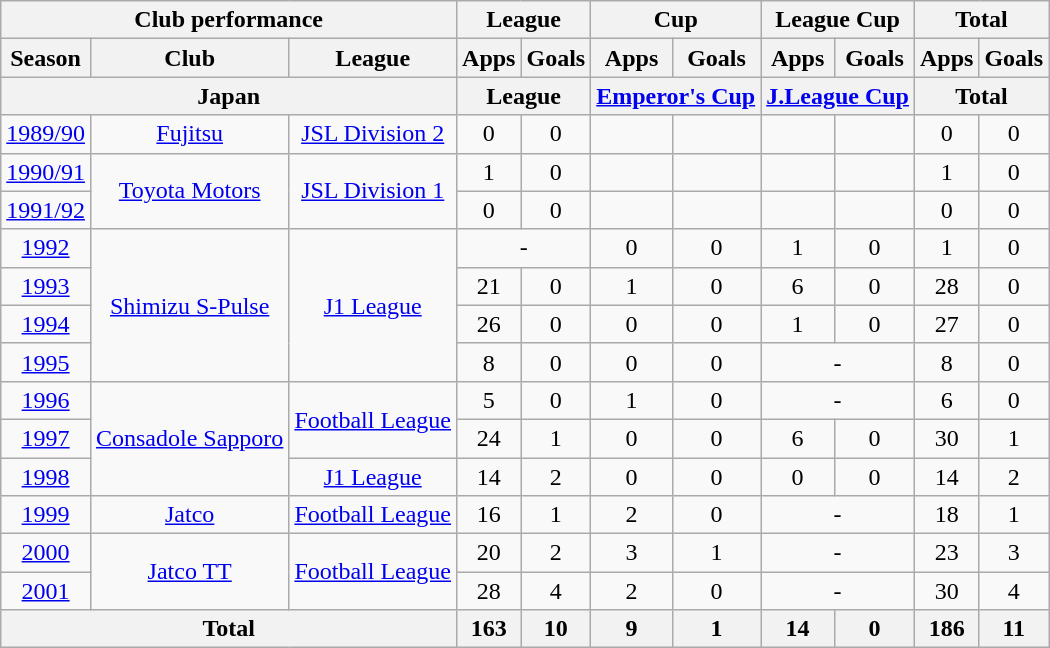<table class="wikitable" style="text-align:center;">
<tr>
<th colspan=3>Club performance</th>
<th colspan=2>League</th>
<th colspan=2>Cup</th>
<th colspan=2>League Cup</th>
<th colspan=2>Total</th>
</tr>
<tr>
<th>Season</th>
<th>Club</th>
<th>League</th>
<th>Apps</th>
<th>Goals</th>
<th>Apps</th>
<th>Goals</th>
<th>Apps</th>
<th>Goals</th>
<th>Apps</th>
<th>Goals</th>
</tr>
<tr>
<th colspan=3>Japan</th>
<th colspan=2>League</th>
<th colspan=2><a href='#'>Emperor's Cup</a></th>
<th colspan=2><a href='#'>J.League Cup</a></th>
<th colspan=2>Total</th>
</tr>
<tr>
<td><a href='#'>1989/90</a></td>
<td><a href='#'>Fujitsu</a></td>
<td><a href='#'>JSL Division 2</a></td>
<td>0</td>
<td>0</td>
<td></td>
<td></td>
<td></td>
<td></td>
<td>0</td>
<td>0</td>
</tr>
<tr>
<td><a href='#'>1990/91</a></td>
<td rowspan="2"><a href='#'>Toyota Motors</a></td>
<td rowspan="2"><a href='#'>JSL Division 1</a></td>
<td>1</td>
<td>0</td>
<td></td>
<td></td>
<td></td>
<td></td>
<td>1</td>
<td>0</td>
</tr>
<tr>
<td><a href='#'>1991/92</a></td>
<td>0</td>
<td>0</td>
<td></td>
<td></td>
<td></td>
<td></td>
<td>0</td>
<td>0</td>
</tr>
<tr>
<td><a href='#'>1992</a></td>
<td rowspan="4"><a href='#'>Shimizu S-Pulse</a></td>
<td rowspan="4"><a href='#'>J1 League</a></td>
<td colspan="2">-</td>
<td>0</td>
<td>0</td>
<td>1</td>
<td>0</td>
<td>1</td>
<td>0</td>
</tr>
<tr>
<td><a href='#'>1993</a></td>
<td>21</td>
<td>0</td>
<td>1</td>
<td>0</td>
<td>6</td>
<td>0</td>
<td>28</td>
<td>0</td>
</tr>
<tr>
<td><a href='#'>1994</a></td>
<td>26</td>
<td>0</td>
<td>0</td>
<td>0</td>
<td>1</td>
<td>0</td>
<td>27</td>
<td>0</td>
</tr>
<tr>
<td><a href='#'>1995</a></td>
<td>8</td>
<td>0</td>
<td>0</td>
<td>0</td>
<td colspan="2">-</td>
<td>8</td>
<td>0</td>
</tr>
<tr>
<td><a href='#'>1996</a></td>
<td rowspan="3"><a href='#'>Consadole Sapporo</a></td>
<td rowspan="2"><a href='#'>Football League</a></td>
<td>5</td>
<td>0</td>
<td>1</td>
<td>0</td>
<td colspan="2">-</td>
<td>6</td>
<td>0</td>
</tr>
<tr>
<td><a href='#'>1997</a></td>
<td>24</td>
<td>1</td>
<td>0</td>
<td>0</td>
<td>6</td>
<td>0</td>
<td>30</td>
<td>1</td>
</tr>
<tr>
<td><a href='#'>1998</a></td>
<td><a href='#'>J1 League</a></td>
<td>14</td>
<td>2</td>
<td>0</td>
<td>0</td>
<td>0</td>
<td>0</td>
<td>14</td>
<td>2</td>
</tr>
<tr>
<td><a href='#'>1999</a></td>
<td><a href='#'>Jatco</a></td>
<td><a href='#'>Football League</a></td>
<td>16</td>
<td>1</td>
<td>2</td>
<td>0</td>
<td colspan="2">-</td>
<td>18</td>
<td>1</td>
</tr>
<tr>
<td><a href='#'>2000</a></td>
<td rowspan="2"><a href='#'>Jatco TT</a></td>
<td rowspan="2"><a href='#'>Football League</a></td>
<td>20</td>
<td>2</td>
<td>3</td>
<td>1</td>
<td colspan="2">-</td>
<td>23</td>
<td>3</td>
</tr>
<tr>
<td><a href='#'>2001</a></td>
<td>28</td>
<td>4</td>
<td>2</td>
<td>0</td>
<td colspan="2">-</td>
<td>30</td>
<td>4</td>
</tr>
<tr>
<th colspan=3>Total</th>
<th>163</th>
<th>10</th>
<th>9</th>
<th>1</th>
<th>14</th>
<th>0</th>
<th>186</th>
<th>11</th>
</tr>
</table>
